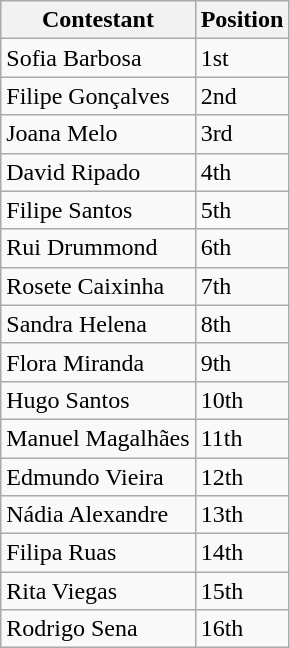<table class="wikitable">
<tr>
<th>Contestant</th>
<th>Position</th>
</tr>
<tr>
<td>Sofia Barbosa</td>
<td>1st</td>
</tr>
<tr>
<td>Filipe Gonçalves</td>
<td>2nd</td>
</tr>
<tr>
<td>Joana Melo</td>
<td>3rd</td>
</tr>
<tr>
<td>David Ripado</td>
<td>4th</td>
</tr>
<tr>
<td>Filipe Santos</td>
<td>5th</td>
</tr>
<tr>
<td>Rui Drummond</td>
<td>6th</td>
</tr>
<tr>
<td>Rosete Caixinha</td>
<td>7th</td>
</tr>
<tr>
<td>Sandra Helena</td>
<td>8th</td>
</tr>
<tr>
<td>Flora Miranda</td>
<td>9th</td>
</tr>
<tr>
<td>Hugo Santos</td>
<td>10th</td>
</tr>
<tr>
<td>Manuel Magalhães</td>
<td>11th</td>
</tr>
<tr>
<td>Edmundo Vieira</td>
<td>12th</td>
</tr>
<tr>
<td>Nádia Alexandre</td>
<td>13th</td>
</tr>
<tr>
<td>Filipa Ruas</td>
<td>14th</td>
</tr>
<tr>
<td>Rita Viegas</td>
<td>15th</td>
</tr>
<tr>
<td>Rodrigo Sena</td>
<td>16th</td>
</tr>
</table>
